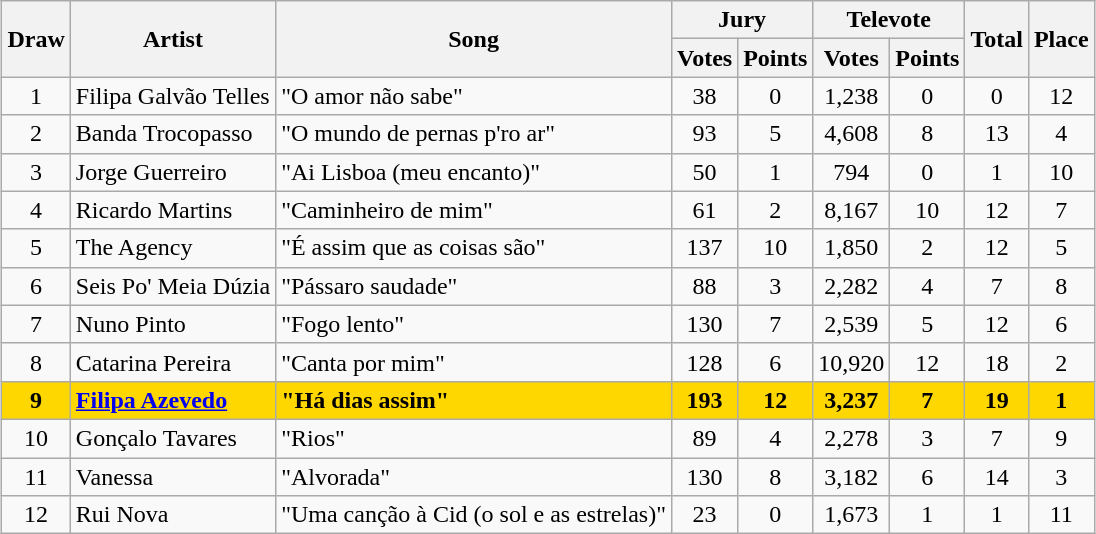<table class="sortable wikitable" style="margin: 1em auto 1em auto; text-align:center">
<tr>
<th rowspan="2">Draw</th>
<th rowspan="2">Artist</th>
<th rowspan="2">Song</th>
<th colspan="2">Jury</th>
<th colspan="2">Televote</th>
<th rowspan="2">Total</th>
<th rowspan="2">Place</th>
</tr>
<tr>
<th>Votes</th>
<th>Points</th>
<th>Votes</th>
<th>Points</th>
</tr>
<tr>
<td>1</td>
<td align="left">Filipa Galvão Telles</td>
<td align="left">"O amor não sabe"</td>
<td>38</td>
<td>0</td>
<td>1,238</td>
<td>0</td>
<td>0</td>
<td>12</td>
</tr>
<tr>
<td>2</td>
<td align="left">Banda Trocopasso</td>
<td align="left">"O mundo de pernas p'ro ar"</td>
<td>93</td>
<td>5</td>
<td>4,608</td>
<td>8</td>
<td>13</td>
<td>4</td>
</tr>
<tr>
<td>3</td>
<td align="left">Jorge Guerreiro</td>
<td align="left">"Ai Lisboa (meu encanto)"</td>
<td>50</td>
<td>1</td>
<td>794</td>
<td>0</td>
<td>1</td>
<td>10</td>
</tr>
<tr>
<td>4</td>
<td align="left">Ricardo Martins</td>
<td align="left">"Caminheiro de mim"</td>
<td>61</td>
<td>2</td>
<td>8,167</td>
<td>10</td>
<td>12</td>
<td>7</td>
</tr>
<tr>
<td>5</td>
<td align="left">The Agency</td>
<td align="left">"É assim que as coisas são"</td>
<td>137</td>
<td>10</td>
<td>1,850</td>
<td>2</td>
<td>12</td>
<td>5</td>
</tr>
<tr>
<td>6</td>
<td align="left">Seis Po' Meia Dúzia</td>
<td align="left">"Pássaro saudade"</td>
<td>88</td>
<td>3</td>
<td>2,282</td>
<td>4</td>
<td>7</td>
<td>8</td>
</tr>
<tr>
<td>7</td>
<td align="left">Nuno Pinto</td>
<td align="left">"Fogo lento"</td>
<td>130</td>
<td>7</td>
<td>2,539</td>
<td>5</td>
<td>12</td>
<td>6</td>
</tr>
<tr>
<td>8</td>
<td align="left">Catarina Pereira</td>
<td align="left">"Canta por mim"</td>
<td>128</td>
<td>6</td>
<td>10,920</td>
<td>12</td>
<td>18</td>
<td>2</td>
</tr>
<tr style="font-weight:bold; background:gold;">
<td>9</td>
<td align="left"><a href='#'>Filipa Azevedo</a></td>
<td align="left">"Há dias assim"</td>
<td>193</td>
<td>12</td>
<td>3,237</td>
<td>7</td>
<td>19</td>
<td>1</td>
</tr>
<tr>
<td>10</td>
<td align="left">Gonçalo Tavares</td>
<td align="left">"Rios"</td>
<td>89</td>
<td>4</td>
<td>2,278</td>
<td>3</td>
<td>7</td>
<td>9</td>
</tr>
<tr>
<td>11</td>
<td align="left">Vanessa</td>
<td align="left">"Alvorada"</td>
<td>130</td>
<td>8</td>
<td>3,182</td>
<td>6</td>
<td>14</td>
<td>3</td>
</tr>
<tr>
<td>12</td>
<td align="left">Rui Nova</td>
<td align="left">"Uma canção à Cid (o sol e as estrelas)"</td>
<td>23</td>
<td>0</td>
<td>1,673</td>
<td>1</td>
<td>1</td>
<td>11</td>
</tr>
</table>
